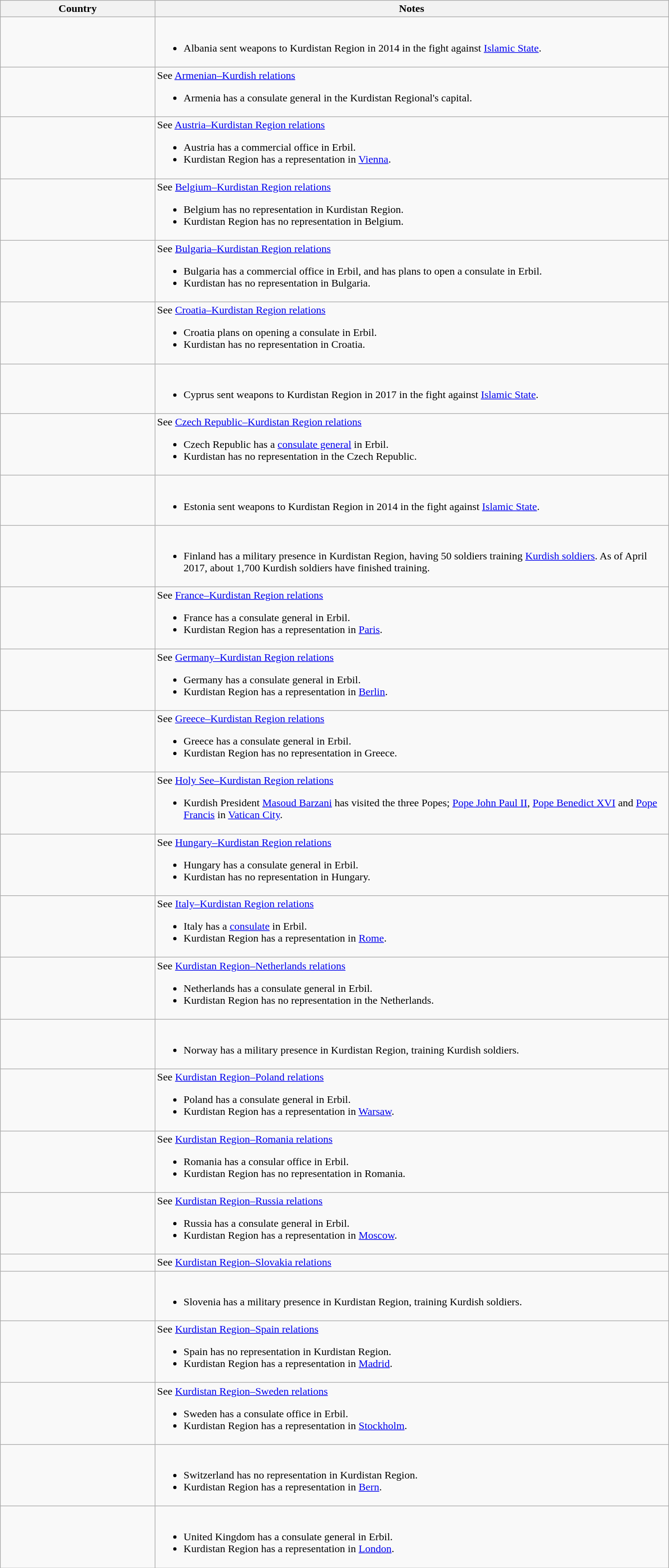<table class="wikitable sortable" border="1" style="width:80%; margin:auto;">
<tr>
<th style="width:15%;">Country</th>
<th style="width:50%;">Notes</th>
</tr>
<tr>
<td></td>
<td><br><ul><li>Albania sent weapons to Kurdistan Region in 2014 in the fight against <a href='#'>Islamic State</a>.</li></ul></td>
</tr>
<tr>
<td></td>
<td>See <a href='#'>Armenian–Kurdish relations</a><br><ul><li>Armenia has a consulate general in the Kurdistan Regional's capital.</li></ul></td>
</tr>
<tr>
<td></td>
<td>See <a href='#'>Austria–Kurdistan Region relations</a><br><ul><li>Austria has a commercial office in Erbil.</li><li>Kurdistan Region has a representation in <a href='#'>Vienna</a>.</li></ul></td>
</tr>
<tr>
<td></td>
<td>See <a href='#'>Belgium–Kurdistan Region relations</a><br><ul><li>Belgium has no representation in Kurdistan Region.</li><li>Kurdistan Region has no representation in Belgium.</li></ul></td>
</tr>
<tr>
<td></td>
<td>See <a href='#'>Bulgaria–Kurdistan Region relations</a><br><ul><li>Bulgaria has a commercial office in Erbil, and has plans to open a consulate in Erbil.</li><li>Kurdistan has no representation in Bulgaria.</li></ul></td>
</tr>
<tr>
<td></td>
<td>See <a href='#'>Croatia–Kurdistan Region relations</a><br><ul><li>Croatia plans on opening a consulate in Erbil.</li><li>Kurdistan has no representation in Croatia.</li></ul></td>
</tr>
<tr>
<td></td>
<td><br><ul><li>Cyprus sent weapons to Kurdistan Region in 2017 in the fight against <a href='#'>Islamic State</a>.</li></ul></td>
</tr>
<tr>
<td></td>
<td>See <a href='#'>Czech Republic–Kurdistan Region relations</a><br><ul><li>Czech Republic has a <a href='#'>consulate general</a> in Erbil.</li><li>Kurdistan has no representation in the Czech Republic.</li></ul></td>
</tr>
<tr>
<td></td>
<td><br><ul><li>Estonia sent weapons to Kurdistan Region in 2014 in the fight against <a href='#'>Islamic State</a>.</li></ul></td>
</tr>
<tr>
<td></td>
<td><br><ul><li>Finland has a military presence in Kurdistan Region, having 50 soldiers training <a href='#'>Kurdish soldiers</a>. As of April 2017, about 1,700 Kurdish soldiers have finished training.</li></ul></td>
</tr>
<tr>
<td></td>
<td>See <a href='#'>France–Kurdistan Region relations</a><br><ul><li>France has a consulate general in Erbil.</li><li>Kurdistan Region has a representation in <a href='#'>Paris</a>.</li></ul></td>
</tr>
<tr>
<td></td>
<td>See <a href='#'>Germany–Kurdistan Region relations</a><br><ul><li>Germany has a consulate general in Erbil.</li><li>Kurdistan Region has a representation in <a href='#'>Berlin</a>.</li></ul></td>
</tr>
<tr>
<td></td>
<td>See <a href='#'>Greece–Kurdistan Region relations</a><br><ul><li>Greece has a consulate general in Erbil.</li><li>Kurdistan Region has no representation in Greece.</li></ul></td>
</tr>
<tr>
<td></td>
<td>See <a href='#'>Holy See–Kurdistan Region relations</a><br><ul><li>Kurdish President <a href='#'>Masoud Barzani</a> has visited the three Popes; <a href='#'>Pope John Paul II</a>, <a href='#'>Pope Benedict XVI</a> and <a href='#'>Pope Francis</a> in <a href='#'>Vatican City</a>.</li></ul></td>
</tr>
<tr>
<td></td>
<td>See <a href='#'>Hungary–Kurdistan Region relations</a><br><ul><li>Hungary has a consulate general in Erbil.</li><li>Kurdistan has no representation in Hungary.</li></ul></td>
</tr>
<tr>
<td></td>
<td>See <a href='#'>Italy–Kurdistan Region relations</a><br><ul><li>Italy has a <a href='#'>consulate</a> in Erbil.</li><li>Kurdistan Region has a representation in <a href='#'>Rome</a>.</li></ul></td>
</tr>
<tr>
<td></td>
<td>See <a href='#'>Kurdistan Region–Netherlands relations</a><br><ul><li>Netherlands has a consulate general in Erbil.</li><li>Kurdistan Region has no representation in the Netherlands.</li></ul></td>
</tr>
<tr>
<td></td>
<td><br><ul><li>Norway has a military presence in Kurdistan Region, training Kurdish soldiers.</li></ul></td>
</tr>
<tr>
<td></td>
<td>See <a href='#'>Kurdistan Region–Poland relations</a><br><ul><li>Poland has a consulate general in Erbil.</li><li>Kurdistan Region has a representation in <a href='#'>Warsaw</a>.</li></ul></td>
</tr>
<tr>
<td></td>
<td>See <a href='#'>Kurdistan Region–Romania relations</a><br><ul><li>Romania has a consular office in Erbil.</li><li>Kurdistan Region has no representation in Romania.</li></ul></td>
</tr>
<tr>
<td></td>
<td>See <a href='#'>Kurdistan Region–Russia relations</a><br><ul><li>Russia has a consulate general in Erbil.</li><li>Kurdistan Region has a representation in <a href='#'>Moscow</a>.</li></ul></td>
</tr>
<tr>
<td></td>
<td>See <a href='#'>Kurdistan Region–Slovakia relations</a></td>
</tr>
<tr>
<td></td>
<td><br><ul><li>Slovenia has a military presence in Kurdistan Region, training Kurdish soldiers.</li></ul></td>
</tr>
<tr>
<td></td>
<td>See <a href='#'>Kurdistan Region–Spain relations</a><br><ul><li>Spain has no representation in Kurdistan Region.</li><li>Kurdistan Region has a representation in <a href='#'>Madrid</a>.</li></ul></td>
</tr>
<tr>
<td></td>
<td>See <a href='#'>Kurdistan Region–Sweden relations</a><br><ul><li>Sweden has a consulate office in Erbil.</li><li>Kurdistan Region has a representation in <a href='#'>Stockholm</a>.</li></ul></td>
</tr>
<tr>
<td></td>
<td><br><ul><li>Switzerland has no representation in Kurdistan Region.</li><li>Kurdistan Region has a representation in <a href='#'>Bern</a>.</li></ul></td>
</tr>
<tr>
<td></td>
<td><br><ul><li>United Kingdom has a consulate general in Erbil.</li><li>Kurdistan Region has a representation in <a href='#'>London</a>.</li></ul></td>
</tr>
</table>
